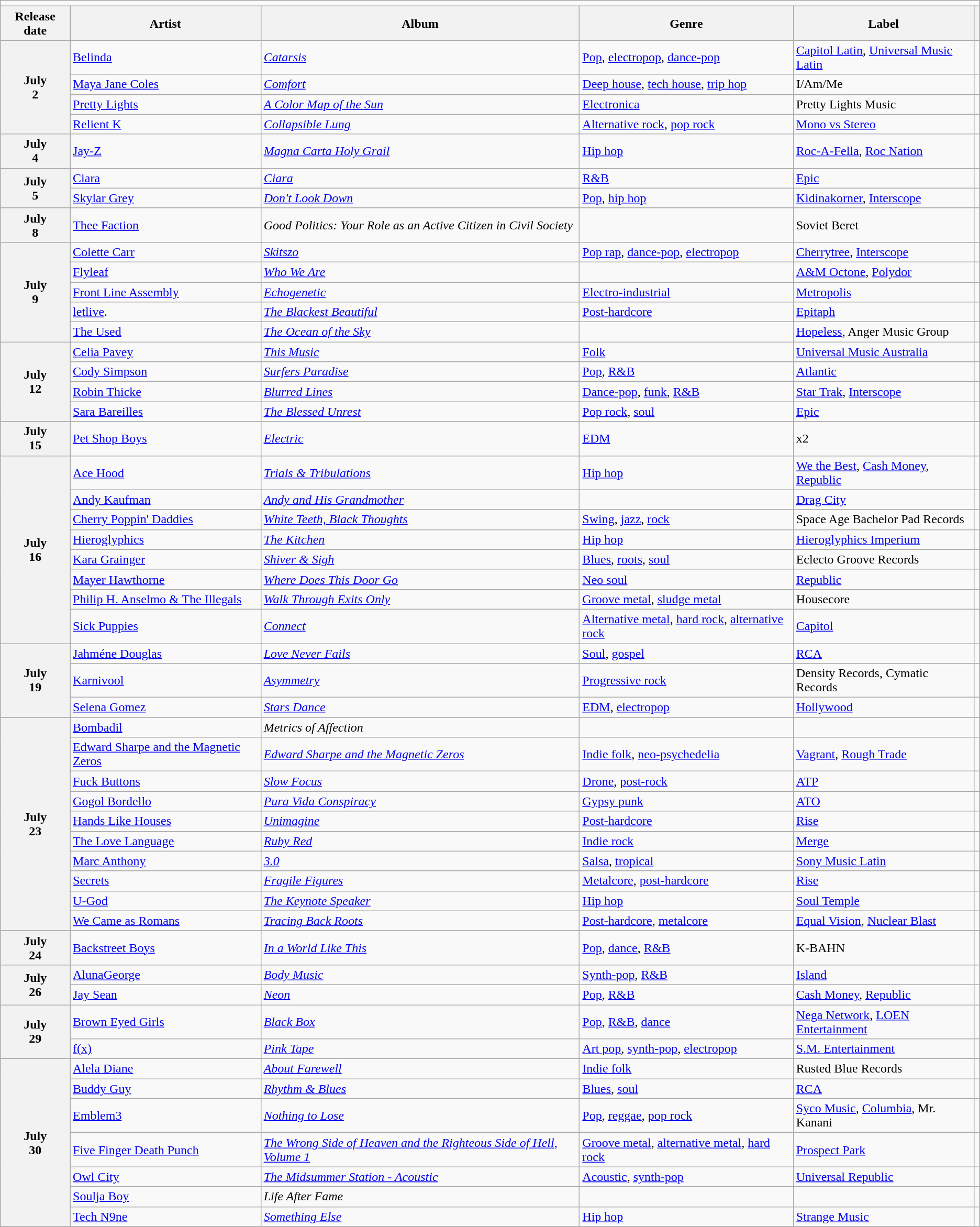<table class="wikitable plainrowheaders">
<tr>
<td colspan="6" style="text-align:center;"></td>
</tr>
<tr>
<th scope="col">Release date</th>
<th scope="col">Artist</th>
<th scope="col">Album</th>
<th scope="col">Genre</th>
<th scope="col">Label</th>
<th scope="col"></th>
</tr>
<tr>
<th scope="row" rowspan="4" style="text-align:center;">July<br>2</th>
<td><a href='#'>Belinda</a></td>
<td><em><a href='#'>Catarsis</a></em></td>
<td><a href='#'>Pop</a>, <a href='#'>electropop</a>, <a href='#'>dance-pop</a></td>
<td><a href='#'>Capitol Latin</a>, <a href='#'>Universal Music Latin</a></td>
<td></td>
</tr>
<tr>
<td><a href='#'>Maya Jane Coles</a></td>
<td><em><a href='#'>Comfort</a></em></td>
<td><a href='#'>Deep house</a>, <a href='#'>tech house</a>, <a href='#'>trip hop</a></td>
<td>I/Am/Me</td>
<td></td>
</tr>
<tr>
<td><a href='#'>Pretty Lights</a></td>
<td><em><a href='#'>A Color Map of the Sun</a></em></td>
<td><a href='#'>Electronica</a></td>
<td>Pretty Lights Music</td>
<td></td>
</tr>
<tr>
<td><a href='#'>Relient K</a></td>
<td><em><a href='#'>Collapsible Lung</a></em></td>
<td><a href='#'>Alternative rock</a>, <a href='#'>pop rock</a></td>
<td><a href='#'>Mono vs Stereo</a></td>
<td></td>
</tr>
<tr>
<th scope="row" style="text-align:center;">July<br>4</th>
<td><a href='#'>Jay-Z</a></td>
<td><em><a href='#'>Magna Carta Holy Grail</a></em></td>
<td><a href='#'>Hip hop</a></td>
<td><a href='#'>Roc-A-Fella</a>, <a href='#'>Roc Nation</a></td>
<td></td>
</tr>
<tr>
<th scope="row" rowspan="2" style="text-align:center;">July<br>5</th>
<td><a href='#'>Ciara</a></td>
<td><em><a href='#'>Ciara</a></em></td>
<td><a href='#'>R&B</a></td>
<td><a href='#'>Epic</a></td>
<td></td>
</tr>
<tr>
<td><a href='#'>Skylar Grey</a></td>
<td><em><a href='#'>Don't Look Down</a></em></td>
<td><a href='#'>Pop</a>, <a href='#'>hip hop</a></td>
<td><a href='#'>Kidinakorner</a>, <a href='#'>Interscope</a></td>
<td></td>
</tr>
<tr>
<th scope="row" style="text-align:center;">July<br>8</th>
<td><a href='#'>Thee Faction</a></td>
<td><em>Good Politics: Your Role as an Active Citizen in Civil Society</em></td>
<td></td>
<td>Soviet Beret</td>
<td></td>
</tr>
<tr>
<th scope="row" rowspan="5" style="text-align:center;">July<br>9</th>
<td><a href='#'>Colette Carr</a></td>
<td><em><a href='#'>Skitszo</a></em></td>
<td><a href='#'>Pop rap</a>, <a href='#'>dance-pop</a>, <a href='#'>electropop</a></td>
<td><a href='#'>Cherrytree</a>, <a href='#'>Interscope</a></td>
<td></td>
</tr>
<tr>
<td><a href='#'>Flyleaf</a></td>
<td><em><a href='#'>Who We Are</a></em></td>
<td></td>
<td><a href='#'>A&M Octone</a>, <a href='#'>Polydor</a></td>
<td></td>
</tr>
<tr>
<td><a href='#'>Front Line Assembly</a></td>
<td><em><a href='#'>Echogenetic</a></em></td>
<td><a href='#'>Electro-industrial</a></td>
<td><a href='#'>Metropolis</a></td>
<td></td>
</tr>
<tr>
<td><a href='#'>letlive</a>.</td>
<td><em><a href='#'>The Blackest Beautiful</a></em></td>
<td><a href='#'>Post-hardcore</a></td>
<td><a href='#'>Epitaph</a></td>
<td></td>
</tr>
<tr>
<td><a href='#'>The Used</a></td>
<td><em><a href='#'>The Ocean of the Sky</a></em></td>
<td></td>
<td><a href='#'>Hopeless</a>, Anger Music Group</td>
<td></td>
</tr>
<tr>
<th scope="row" rowspan="4" style="text-align:center;">July<br>12</th>
<td><a href='#'>Celia Pavey</a></td>
<td><em><a href='#'>This Music</a></em></td>
<td><a href='#'>Folk</a></td>
<td><a href='#'>Universal Music Australia</a></td>
<td></td>
</tr>
<tr>
<td><a href='#'>Cody Simpson</a></td>
<td><em><a href='#'>Surfers Paradise</a></em></td>
<td><a href='#'>Pop</a>, <a href='#'>R&B</a></td>
<td><a href='#'>Atlantic</a></td>
<td></td>
</tr>
<tr>
<td><a href='#'>Robin Thicke</a></td>
<td><em><a href='#'>Blurred Lines</a></em></td>
<td><a href='#'>Dance-pop</a>, <a href='#'>funk</a>, <a href='#'>R&B</a></td>
<td><a href='#'>Star Trak</a>, <a href='#'>Interscope</a></td>
<td></td>
</tr>
<tr>
<td><a href='#'>Sara Bareilles</a></td>
<td><em><a href='#'>The Blessed Unrest</a></em></td>
<td><a href='#'>Pop rock</a>, <a href='#'>soul</a></td>
<td><a href='#'>Epic</a></td>
<td></td>
</tr>
<tr>
<th scope="row" style="text-align:center;">July<br>15</th>
<td><a href='#'>Pet Shop Boys</a></td>
<td><em><a href='#'>Electric</a></em></td>
<td><a href='#'>EDM</a></td>
<td>x2</td>
<td></td>
</tr>
<tr>
<th scope="row" rowspan="8" style="text-align:center;">July<br>16</th>
<td><a href='#'>Ace Hood</a></td>
<td><em><a href='#'>Trials & Tribulations</a></em></td>
<td><a href='#'>Hip hop</a></td>
<td><a href='#'>We the Best</a>, <a href='#'>Cash Money</a>, <a href='#'>Republic</a></td>
<td></td>
</tr>
<tr>
<td><a href='#'>Andy Kaufman</a></td>
<td><em><a href='#'>Andy and His Grandmother</a></em></td>
<td></td>
<td><a href='#'>Drag City</a></td>
<td></td>
</tr>
<tr>
<td><a href='#'>Cherry Poppin' Daddies</a></td>
<td><em><a href='#'>White Teeth, Black Thoughts</a></em></td>
<td><a href='#'>Swing</a>, <a href='#'>jazz</a>, <a href='#'>rock</a></td>
<td>Space Age Bachelor Pad Records</td>
<td></td>
</tr>
<tr>
<td><a href='#'>Hieroglyphics</a></td>
<td><em><a href='#'>The Kitchen</a></em></td>
<td><a href='#'>Hip hop</a></td>
<td><a href='#'>Hieroglyphics Imperium</a></td>
<td></td>
</tr>
<tr>
<td><a href='#'>Kara Grainger</a></td>
<td><em><a href='#'>Shiver & Sigh</a></em></td>
<td><a href='#'>Blues</a>, <a href='#'>roots</a>, <a href='#'>soul</a></td>
<td>Eclecto Groove Records</td>
<td></td>
</tr>
<tr>
<td><a href='#'>Mayer Hawthorne</a></td>
<td><em><a href='#'>Where Does This Door Go</a></em></td>
<td><a href='#'>Neo soul</a></td>
<td><a href='#'>Republic</a></td>
<td></td>
</tr>
<tr>
<td><a href='#'>Philip H. Anselmo & The Illegals</a></td>
<td><em><a href='#'>Walk Through Exits Only</a></em></td>
<td><a href='#'>Groove metal</a>, <a href='#'>sludge metal</a></td>
<td>Housecore</td>
<td></td>
</tr>
<tr>
<td><a href='#'>Sick Puppies</a></td>
<td><em><a href='#'>Connect</a></em></td>
<td><a href='#'>Alternative metal</a>, <a href='#'>hard rock</a>, <a href='#'>alternative rock</a></td>
<td><a href='#'>Capitol</a></td>
<td></td>
</tr>
<tr>
<th scope="row" rowspan="3" style="text-align:center;">July<br>19</th>
<td><a href='#'>Jahméne Douglas</a></td>
<td><em><a href='#'>Love Never Fails</a></em></td>
<td><a href='#'>Soul</a>, <a href='#'>gospel</a></td>
<td><a href='#'>RCA</a></td>
<td></td>
</tr>
<tr>
<td><a href='#'>Karnivool</a></td>
<td><em><a href='#'>Asymmetry</a></em></td>
<td><a href='#'>Progressive rock</a></td>
<td>Density Records, Cymatic Records</td>
<td></td>
</tr>
<tr>
<td><a href='#'>Selena Gomez</a></td>
<td><em><a href='#'>Stars Dance</a></em></td>
<td><a href='#'>EDM</a>, <a href='#'>electropop</a></td>
<td><a href='#'>Hollywood</a></td>
<td></td>
</tr>
<tr>
<th scope="row" rowspan="10" style="text-align:center;">July<br>23</th>
<td><a href='#'>Bombadil</a></td>
<td><em>Metrics of Affection</em></td>
<td></td>
<td></td>
<td></td>
</tr>
<tr>
<td><a href='#'>Edward Sharpe and the Magnetic Zeros</a></td>
<td><em><a href='#'>Edward Sharpe and the Magnetic Zeros</a></em></td>
<td><a href='#'>Indie folk</a>, <a href='#'>neo-psychedelia</a></td>
<td><a href='#'>Vagrant</a>, <a href='#'>Rough Trade</a></td>
<td></td>
</tr>
<tr>
<td><a href='#'>Fuck Buttons</a></td>
<td><em><a href='#'>Slow Focus</a></em></td>
<td><a href='#'>Drone</a>, <a href='#'>post-rock</a></td>
<td><a href='#'>ATP</a></td>
<td></td>
</tr>
<tr>
<td><a href='#'>Gogol Bordello</a></td>
<td><em><a href='#'>Pura Vida Conspiracy</a></em></td>
<td><a href='#'>Gypsy punk</a></td>
<td><a href='#'>ATO</a></td>
<td></td>
</tr>
<tr>
<td><a href='#'>Hands Like Houses</a></td>
<td><em><a href='#'>Unimagine</a></em></td>
<td><a href='#'>Post-hardcore</a></td>
<td><a href='#'>Rise</a></td>
<td></td>
</tr>
<tr>
<td><a href='#'>The Love Language</a></td>
<td><em><a href='#'>Ruby Red</a></em></td>
<td><a href='#'>Indie rock</a></td>
<td><a href='#'>Merge</a></td>
<td></td>
</tr>
<tr>
<td><a href='#'>Marc Anthony</a></td>
<td><em><a href='#'>3.0</a></em></td>
<td><a href='#'>Salsa</a>, <a href='#'>tropical</a></td>
<td><a href='#'>Sony Music Latin</a></td>
<td></td>
</tr>
<tr>
<td><a href='#'>Secrets</a></td>
<td><em><a href='#'>Fragile Figures</a></em></td>
<td><a href='#'>Metalcore</a>, <a href='#'>post-hardcore</a></td>
<td><a href='#'>Rise</a></td>
<td></td>
</tr>
<tr>
<td><a href='#'>U-God</a></td>
<td><em><a href='#'>The Keynote Speaker</a></em></td>
<td><a href='#'>Hip hop</a></td>
<td><a href='#'>Soul Temple</a></td>
<td></td>
</tr>
<tr>
<td><a href='#'>We Came as Romans</a></td>
<td><em><a href='#'>Tracing Back Roots</a></em></td>
<td><a href='#'>Post-hardcore</a>, <a href='#'>metalcore</a></td>
<td><a href='#'>Equal Vision</a>, <a href='#'>Nuclear Blast</a></td>
<td></td>
</tr>
<tr>
<th scope="row" style="text-align:center;">July<br>24</th>
<td><a href='#'>Backstreet Boys</a></td>
<td><em><a href='#'>In a World Like This</a></em></td>
<td><a href='#'>Pop</a>, <a href='#'>dance</a>, <a href='#'>R&B</a></td>
<td>K-BAHN</td>
<td></td>
</tr>
<tr>
<th scope="row" rowspan="2" style="text-align:center;">July<br>26</th>
<td><a href='#'>AlunaGeorge</a></td>
<td><em><a href='#'>Body Music</a></em></td>
<td><a href='#'>Synth-pop</a>, <a href='#'>R&B</a></td>
<td><a href='#'>Island</a></td>
<td></td>
</tr>
<tr>
<td><a href='#'>Jay Sean</a></td>
<td><em><a href='#'>Neon</a></em></td>
<td><a href='#'>Pop</a>, <a href='#'>R&B</a></td>
<td><a href='#'>Cash Money</a>, <a href='#'>Republic</a></td>
<td></td>
</tr>
<tr>
<th scope="row" rowspan="2" style="text-align:center;">July<br>29</th>
<td><a href='#'>Brown Eyed Girls</a></td>
<td><em><a href='#'>Black Box</a></em></td>
<td><a href='#'>Pop</a>, <a href='#'>R&B</a>, <a href='#'>dance</a></td>
<td><a href='#'>Nega Network</a>, <a href='#'>LOEN Entertainment</a></td>
<td></td>
</tr>
<tr>
<td><a href='#'>f(x)</a></td>
<td><em><a href='#'>Pink Tape</a></em></td>
<td><a href='#'>Art pop</a>, <a href='#'>synth-pop</a>, <a href='#'>electropop</a></td>
<td><a href='#'>S.M. Entertainment</a></td>
<td></td>
</tr>
<tr>
<th scope="row" rowspan="7" style="text-align:center;">July<br>30</th>
<td><a href='#'>Alela Diane</a></td>
<td><em><a href='#'>About Farewell</a></em></td>
<td><a href='#'>Indie folk</a></td>
<td>Rusted Blue Records</td>
<td></td>
</tr>
<tr>
<td><a href='#'>Buddy Guy</a></td>
<td><em><a href='#'>Rhythm & Blues</a></em></td>
<td><a href='#'>Blues</a>, <a href='#'>soul</a></td>
<td><a href='#'>RCA</a></td>
<td></td>
</tr>
<tr>
<td><a href='#'>Emblem3</a></td>
<td><em><a href='#'>Nothing to Lose</a></em></td>
<td><a href='#'>Pop</a>, <a href='#'>reggae</a>, <a href='#'>pop rock</a></td>
<td><a href='#'>Syco Music</a>, <a href='#'>Columbia</a>, Mr. Kanani</td>
<td></td>
</tr>
<tr>
<td><a href='#'>Five Finger Death Punch</a></td>
<td><em><a href='#'>The Wrong Side of Heaven and the Righteous Side of Hell, Volume 1</a></em></td>
<td><a href='#'>Groove metal</a>, <a href='#'>alternative metal</a>, <a href='#'>hard rock</a></td>
<td><a href='#'>Prospect Park</a></td>
<td></td>
</tr>
<tr>
<td><a href='#'>Owl City</a></td>
<td><em><a href='#'>The Midsummer Station - Acoustic</a></em></td>
<td><a href='#'>Acoustic</a>, <a href='#'>synth-pop</a></td>
<td><a href='#'>Universal Republic</a></td>
<td></td>
</tr>
<tr>
<td><a href='#'>Soulja Boy</a></td>
<td><em>Life After Fame</em></td>
<td></td>
<td></td>
<td></td>
</tr>
<tr>
<td><a href='#'>Tech N9ne</a></td>
<td><em><a href='#'>Something Else</a></em></td>
<td><a href='#'>Hip hop</a></td>
<td><a href='#'>Strange Music</a></td>
<td></td>
</tr>
</table>
